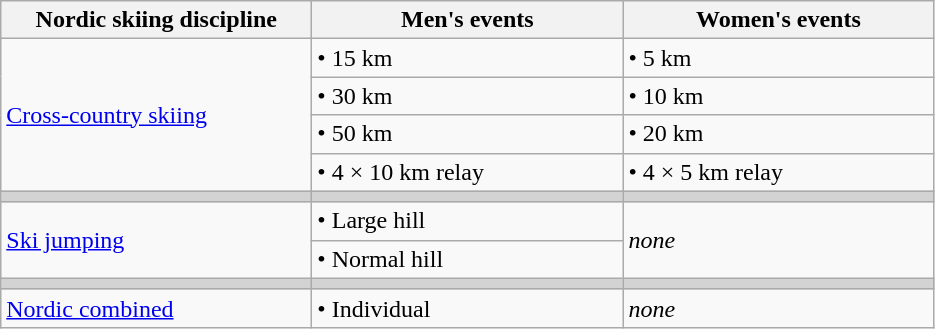<table class="wikitable">
<tr>
<th width=200!>Nordic skiing discipline</th>
<th width=200!>Men's events</th>
<th width=200!>Women's events</th>
</tr>
<tr>
<td rowspan=4><a href='#'>Cross-country skiing</a></td>
<td>• 15 km</td>
<td>• 5 km</td>
</tr>
<tr>
<td>• 30 km</td>
<td>• 10 km</td>
</tr>
<tr>
<td>• 50 km</td>
<td>• 20 km</td>
</tr>
<tr>
<td>• 4 × 10 km relay</td>
<td>• 4 × 5 km relay</td>
</tr>
<tr bgcolor=lightgray>
<td></td>
<td></td>
<td></td>
</tr>
<tr>
<td rowspan=2><a href='#'>Ski jumping</a></td>
<td>• Large hill</td>
<td rowspan=2><em>none</em></td>
</tr>
<tr>
<td>• Normal hill</td>
</tr>
<tr bgcolor=lightgray>
<td></td>
<td></td>
<td></td>
</tr>
<tr>
<td><a href='#'>Nordic combined</a></td>
<td>• Individual</td>
<td><em>none</em></td>
</tr>
</table>
